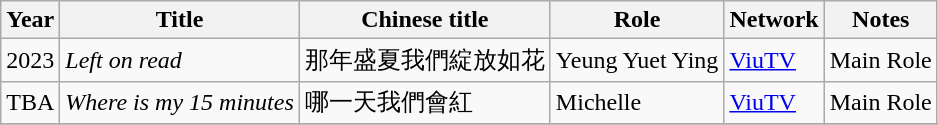<table class="wikitable plainrowheaders">
<tr>
<th>Year</th>
<th>Title</th>
<th>Chinese title</th>
<th>Role</th>
<th>Network</th>
<th>Notes</th>
</tr>
<tr>
<td rowspan="1">2023</td>
<td><em>Left on read</em></td>
<td>那年盛夏我們綻放如花</td>
<td>Yeung Yuet Ying</td>
<td><a href='#'>ViuTV</a></td>
<td>Main Role</td>
</tr>
<tr>
<td rowspan="1">TBA</td>
<td><em>Where is my 15 minutes</em></td>
<td>哪一天我們會紅</td>
<td>Michelle</td>
<td><a href='#'>ViuTV</a></td>
<td>Main Role</td>
</tr>
<tr>
</tr>
</table>
